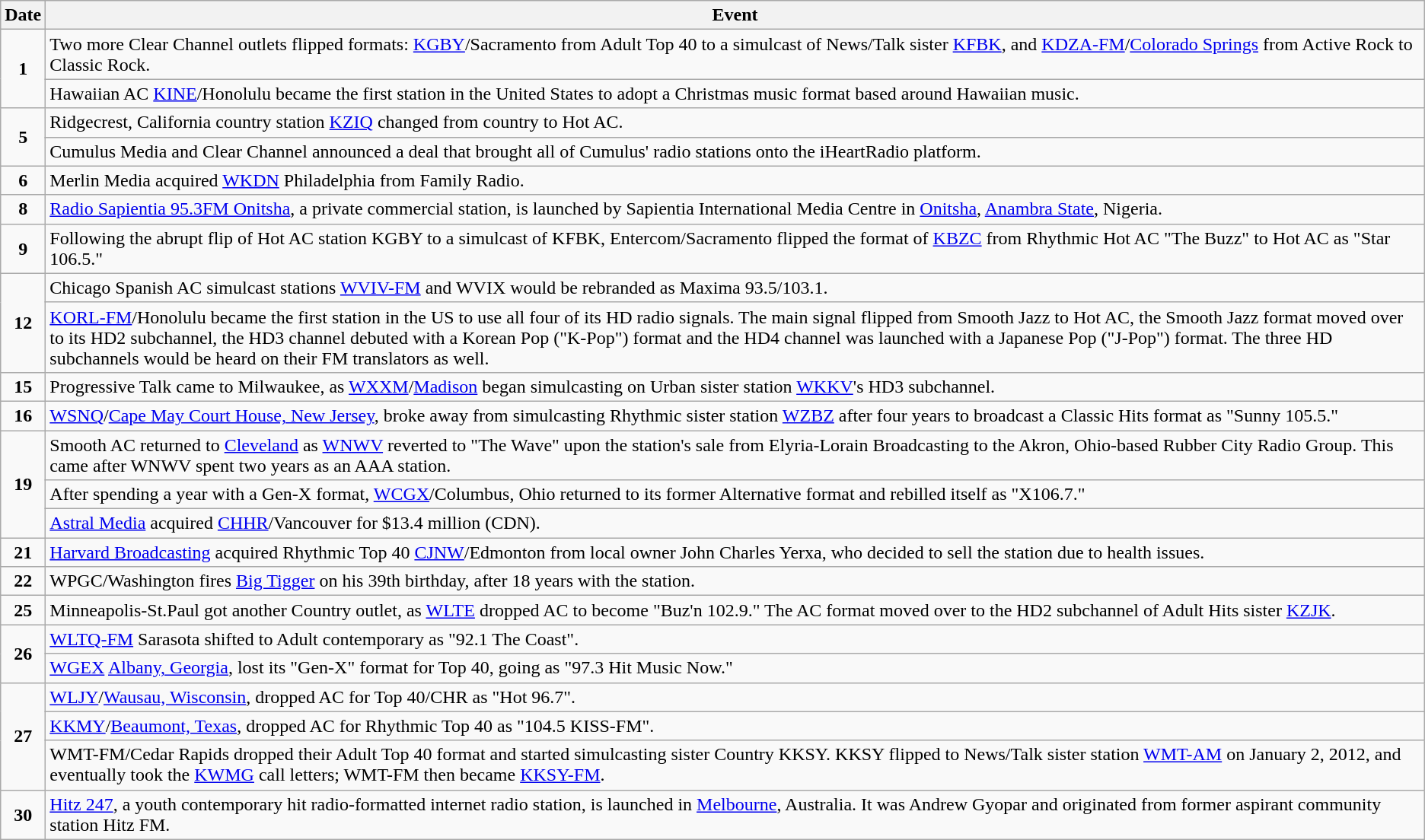<table class="wikitable">
<tr>
<th>Date</th>
<th>Event</th>
</tr>
<tr>
<td style="text-align:center;" rowspan="2"><strong>1</strong></td>
<td>Two more Clear Channel outlets flipped formats: <a href='#'>KGBY</a>/Sacramento from Adult Top 40 to a simulcast of News/Talk sister <a href='#'>KFBK</a>, and <a href='#'>KDZA-FM</a>/<a href='#'>Colorado Springs</a> from Active Rock to Classic Rock.</td>
</tr>
<tr>
<td>Hawaiian AC <a href='#'>KINE</a>/Honolulu became the first station in the United States to adopt a Christmas music format based around Hawaiian music.</td>
</tr>
<tr>
<td style="text-align:center;" rowspan="2"><strong>5</strong></td>
<td>Ridgecrest, California country station <a href='#'>KZIQ</a> changed from country to Hot AC.</td>
</tr>
<tr>
<td>Cumulus Media and Clear Channel announced a deal that brought all of Cumulus' radio stations onto the iHeartRadio platform.</td>
</tr>
<tr>
<td style="text-align:center;"><strong>6</strong></td>
<td>Merlin Media acquired <a href='#'>WKDN</a> Philadelphia from Family Radio.</td>
</tr>
<tr>
<td style="text-align:center;"><strong>8</strong></td>
<td><a href='#'>Radio Sapientia 95.3FM Onitsha</a>, a private commercial station, is launched by Sapientia International Media Centre in <a href='#'>Onitsha</a>, <a href='#'>Anambra State</a>, Nigeria.</td>
</tr>
<tr>
<td style="text-align:center;"><strong>9</strong></td>
<td>Following the abrupt flip of Hot AC station KGBY to a simulcast of KFBK, Entercom/Sacramento flipped the format of <a href='#'>KBZC</a> from Rhythmic Hot AC "The Buzz" to Hot AC as "Star 106.5."</td>
</tr>
<tr>
<td style="text-align:center;" rowspan="2"><strong>12</strong></td>
<td>Chicago Spanish AC simulcast stations <a href='#'>WVIV-FM</a> and WVIX would be rebranded as Maxima 93.5/103.1.</td>
</tr>
<tr>
<td><a href='#'>KORL-FM</a>/Honolulu became the first station in the US to use all four of its HD radio signals. The main signal flipped from Smooth Jazz to Hot AC, the Smooth Jazz format moved over to its HD2 subchannel, the HD3 channel debuted with a Korean Pop ("K-Pop") format and the HD4 channel was launched with a Japanese Pop ("J-Pop") format. The three HD subchannels would be heard on their FM translators as well.</td>
</tr>
<tr>
<td style="text-align:center;"><strong>15</strong></td>
<td>Progressive Talk came to Milwaukee, as <a href='#'>WXXM</a>/<a href='#'>Madison</a> began simulcasting on Urban sister station <a href='#'>WKKV</a>'s HD3 subchannel.</td>
</tr>
<tr>
<td style="text-align:center;"><strong>16</strong></td>
<td><a href='#'>WSNQ</a>/<a href='#'>Cape May Court House, New Jersey</a>, broke away from simulcasting Rhythmic sister station <a href='#'>WZBZ</a> after four years to broadcast a Classic Hits format as "Sunny 105.5."</td>
</tr>
<tr>
<td style="text-align:center;" rowspan="3"><strong>19</strong></td>
<td>Smooth AC returned to <a href='#'>Cleveland</a> as <a href='#'>WNWV</a> reverted to "The Wave" upon the station's sale from Elyria-Lorain Broadcasting to the Akron, Ohio-based Rubber City Radio Group. This came after WNWV spent two years as an AAA station.</td>
</tr>
<tr>
<td>After spending a year with a Gen-X format, <a href='#'>WCGX</a>/Columbus, Ohio returned to its former Alternative format and rebilled itself as "X106.7."</td>
</tr>
<tr>
<td><a href='#'>Astral Media</a> acquired <a href='#'>CHHR</a>/Vancouver for $13.4 million (CDN).</td>
</tr>
<tr>
<td style="text-align:center;"><strong>21</strong></td>
<td><a href='#'>Harvard Broadcasting</a> acquired Rhythmic Top 40 <a href='#'>CJNW</a>/Edmonton from local owner John Charles Yerxa, who decided to sell the station due to health issues.</td>
</tr>
<tr>
<td style="text-align:center;"><strong>22</strong></td>
<td>WPGC/Washington fires <a href='#'>Big Tigger</a> on his 39th birthday, after 18 years with the station.</td>
</tr>
<tr>
<td style="text-align:center;"><strong>25</strong></td>
<td>Minneapolis-St.Paul got another Country outlet, as <a href='#'>WLTE</a> dropped AC to become "Buz'n 102.9." The AC format moved over to the HD2 subchannel of Adult Hits sister <a href='#'>KZJK</a>.</td>
</tr>
<tr>
<td style="text-align:center;" rowspan="2"><strong>26</strong></td>
<td><a href='#'>WLTQ-FM</a> Sarasota shifted to Adult contemporary as "92.1 The Coast".</td>
</tr>
<tr>
<td><a href='#'>WGEX</a> <a href='#'>Albany, Georgia</a>, lost its "Gen-X" format for Top 40, going as "97.3 Hit Music Now."</td>
</tr>
<tr>
<td style="text-align:center;" rowspan="3"><strong>27</strong></td>
<td><a href='#'>WLJY</a>/<a href='#'>Wausau, Wisconsin</a>, dropped AC for Top 40/CHR as "Hot 96.7".</td>
</tr>
<tr>
<td><a href='#'>KKMY</a>/<a href='#'>Beaumont, Texas</a>, dropped AC for Rhythmic Top 40 as "104.5 KISS-FM".</td>
</tr>
<tr>
<td>WMT-FM/Cedar Rapids dropped their Adult Top 40 format and started simulcasting sister Country KKSY. KKSY flipped to News/Talk sister station <a href='#'>WMT-AM</a> on January 2, 2012, and eventually took the <a href='#'>KWMG</a> call letters; WMT-FM then became <a href='#'>KKSY-FM</a>.</td>
</tr>
<tr>
<td style="text-align:center;"><strong>30</strong></td>
<td><a href='#'>Hitz 247</a>, a youth contemporary hit radio-formatted internet radio station, is launched in <a href='#'>Melbourne</a>, Australia. It was Andrew Gyopar and originated from former aspirant community station Hitz FM.</td>
</tr>
</table>
